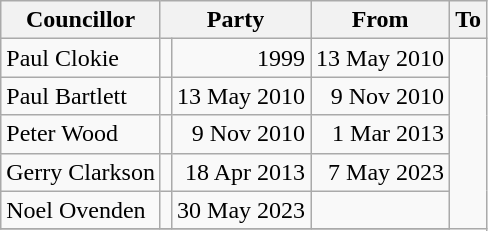<table class=wikitable>
<tr>
<th>Councillor</th>
<th colspan=2>Party</th>
<th>From</th>
<th>To</th>
</tr>
<tr>
<td>Paul Clokie</td>
<td></td>
<td align=right>1999</td>
<td align=right>13 May 2010</td>
</tr>
<tr>
<td>Paul Bartlett</td>
<td></td>
<td align=right>13 May 2010</td>
<td align=right>9 Nov 2010</td>
</tr>
<tr>
<td>Peter Wood</td>
<td></td>
<td align=right>9 Nov 2010</td>
<td align=right>1 Mar 2013</td>
</tr>
<tr>
<td>Gerry Clarkson</td>
<td></td>
<td align=right>18 Apr 2013</td>
<td align=right>7 May 2023</td>
</tr>
<tr>
<td>Noel Ovenden</td>
<td></td>
<td align=right>30 May 2023</td>
<td align=right></td>
</tr>
<tr>
</tr>
</table>
